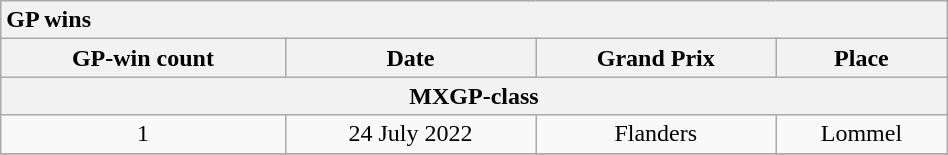<table class="wikitable mw-collapsible mw-collapsed" style=" text-align:center; width:50%;">
<tr>
<th style="text-align:left;" colspan = 10>GP wins</th>
</tr>
<tr>
<th>GP-win count</th>
<th>Date</th>
<th>Grand Prix</th>
<th>Place</th>
</tr>
<tr>
<th Colspan=4>MXGP-class</th>
</tr>
<tr>
<td>1</td>
<td>24 July 2022</td>
<td>Flanders</td>
<td>Lommel</td>
</tr>
<tr>
</tr>
</table>
